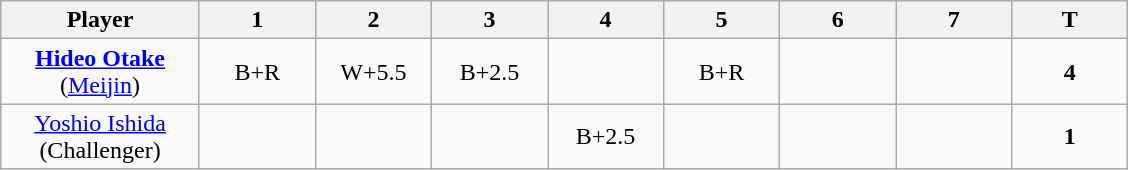<table class="wikitable">
<tr>
<th width=125>Player</th>
<th width=70>1</th>
<th width=70>2</th>
<th width=70>3</th>
<th width=70>4</th>
<th width=70>5</th>
<th width=70>6</th>
<th width=70>7</th>
<th width=70>T</th>
</tr>
<tr align=center>
<td><strong><a href='#'>Hideo Otake</a></strong><br>(<a href='#'>Meijin</a>)</td>
<td>B+R</td>
<td>W+5.5</td>
<td>B+2.5</td>
<td></td>
<td>B+R</td>
<td></td>
<td></td>
<td><strong>4</strong></td>
</tr>
<tr align=center>
<td><a href='#'>Yoshio Ishida</a><br>(Challenger)</td>
<td></td>
<td></td>
<td></td>
<td>B+2.5</td>
<td></td>
<td></td>
<td></td>
<td><strong>1</strong></td>
</tr>
</table>
